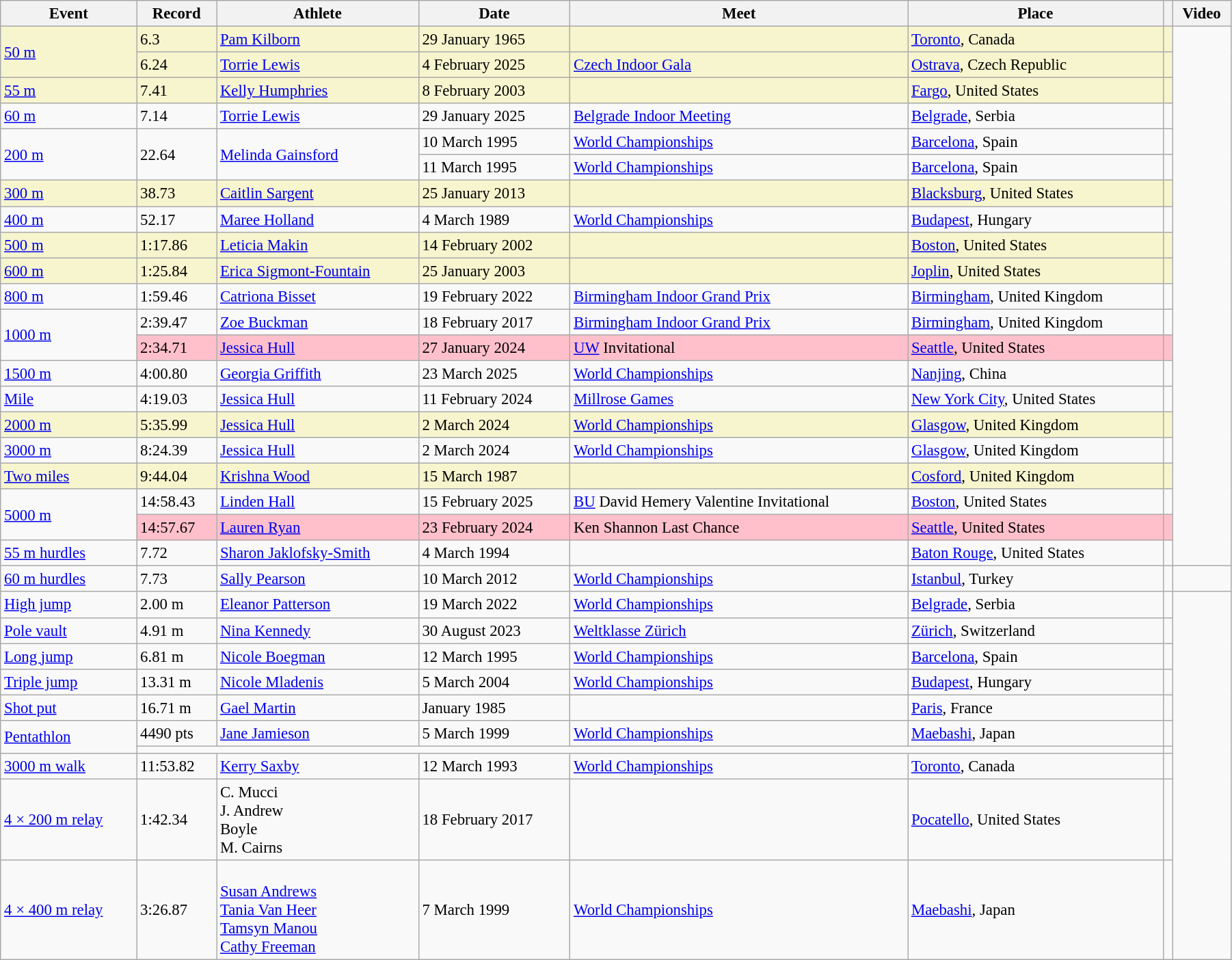<table class="wikitable" style="font-size:95%; width: 95%;">
<tr>
<th>Event</th>
<th>Record</th>
<th>Athlete</th>
<th>Date</th>
<th>Meet</th>
<th>Place</th>
<th></th>
<th>Video</th>
</tr>
<tr style="background:#f6F5CE;">
<td rowspan=2><a href='#'>50 m</a></td>
<td>6.3 </td>
<td><a href='#'>Pam Kilborn</a></td>
<td>29 January 1965</td>
<td></td>
<td><a href='#'>Toronto</a>, Canada</td>
<td></td>
</tr>
<tr style="background:#f6F5CE;">
<td>6.24</td>
<td><a href='#'>Torrie Lewis</a></td>
<td>4 February 2025</td>
<td><a href='#'>Czech Indoor Gala</a></td>
<td><a href='#'>Ostrava</a>, Czech Republic</td>
<td></td>
</tr>
<tr style="background:#f6F5CE;">
<td><a href='#'>55 m</a></td>
<td>7.41</td>
<td><a href='#'>Kelly Humphries</a></td>
<td>8 February 2003</td>
<td></td>
<td><a href='#'>Fargo</a>, United States</td>
<td></td>
</tr>
<tr>
<td><a href='#'>60 m</a></td>
<td>7.14</td>
<td><a href='#'>Torrie Lewis</a></td>
<td>29 January 2025</td>
<td><a href='#'>Belgrade Indoor Meeting</a></td>
<td><a href='#'>Belgrade</a>, Serbia</td>
<td></td>
</tr>
<tr>
<td rowspan=2><a href='#'>200 m</a></td>
<td rowspan=2>22.64</td>
<td rowspan=2><a href='#'>Melinda Gainsford</a></td>
<td>10 March 1995</td>
<td><a href='#'>World Championships</a></td>
<td><a href='#'>Barcelona</a>, Spain</td>
<td></td>
</tr>
<tr>
<td>11 March 1995</td>
<td><a href='#'>World Championships</a></td>
<td><a href='#'>Barcelona</a>, Spain</td>
<td></td>
</tr>
<tr style="background:#f6F5CE;">
<td><a href='#'>300 m</a></td>
<td>38.73</td>
<td><a href='#'>Caitlin Sargent</a></td>
<td>25 January 2013</td>
<td></td>
<td><a href='#'>Blacksburg</a>, United States</td>
<td></td>
</tr>
<tr>
<td><a href='#'>400 m</a></td>
<td>52.17</td>
<td><a href='#'>Maree Holland</a></td>
<td>4 March 1989</td>
<td><a href='#'>World Championships</a></td>
<td><a href='#'>Budapest</a>, Hungary</td>
<td></td>
</tr>
<tr style="background:#f6F5CE;">
<td><a href='#'>500 m</a></td>
<td>1:17.86</td>
<td><a href='#'>Leticia Makin</a></td>
<td>14 February 2002</td>
<td></td>
<td><a href='#'>Boston</a>, United States</td>
<td></td>
</tr>
<tr style="background:#f6F5CE;">
<td><a href='#'>600 m</a></td>
<td>1:25.84</td>
<td><a href='#'>Erica Sigmont-Fountain</a></td>
<td>25 January 2003</td>
<td></td>
<td><a href='#'>Joplin</a>, United States</td>
<td></td>
</tr>
<tr>
<td><a href='#'>800 m</a></td>
<td>1:59.46</td>
<td><a href='#'>Catriona Bisset</a></td>
<td>19 February 2022</td>
<td><a href='#'>Birmingham Indoor Grand Prix</a></td>
<td><a href='#'>Birmingham</a>, United Kingdom</td>
<td></td>
</tr>
<tr>
<td rowspan=2><a href='#'>1000 m</a></td>
<td>2:39.47</td>
<td><a href='#'>Zoe Buckman</a></td>
<td>18 February 2017</td>
<td><a href='#'>Birmingham Indoor Grand Prix</a></td>
<td><a href='#'>Birmingham</a>, United Kingdom</td>
<td></td>
</tr>
<tr style="background:pink">
<td>2:34.71 </td>
<td><a href='#'>Jessica Hull</a></td>
<td>27 January 2024</td>
<td><a href='#'>UW</a> Invitational</td>
<td><a href='#'>Seattle</a>, United States</td>
<td></td>
</tr>
<tr>
<td><a href='#'>1500 m</a></td>
<td>4:00.80</td>
<td><a href='#'>Georgia Griffith</a></td>
<td>23 March 2025</td>
<td><a href='#'>World Championships</a></td>
<td><a href='#'>Nanjing</a>, China</td>
<td></td>
</tr>
<tr>
<td><a href='#'>Mile</a></td>
<td>4:19.03</td>
<td><a href='#'>Jessica Hull</a></td>
<td>11 February 2024</td>
<td><a href='#'>Millrose Games</a></td>
<td><a href='#'>New York City</a>, United States</td>
<td></td>
</tr>
<tr style="background:#f6F5CE;">
<td><a href='#'>2000 m</a></td>
<td>5:35.99</td>
<td><a href='#'>Jessica Hull</a></td>
<td>2 March 2024</td>
<td><a href='#'>World Championships</a></td>
<td><a href='#'>Glasgow</a>, United Kingdom</td>
<td></td>
</tr>
<tr>
<td><a href='#'>3000 m</a></td>
<td>8:24.39</td>
<td><a href='#'>Jessica Hull</a></td>
<td>2 March 2024</td>
<td><a href='#'>World Championships</a></td>
<td><a href='#'>Glasgow</a>, United Kingdom</td>
<td></td>
</tr>
<tr style="background:#f6F5CE;">
<td><a href='#'>Two miles</a></td>
<td>9:44.04</td>
<td><a href='#'>Krishna Wood</a></td>
<td>15 March 1987</td>
<td></td>
<td><a href='#'>Cosford</a>, United Kingdom</td>
<td></td>
</tr>
<tr>
<td rowspan=2><a href='#'>5000 m</a></td>
<td>14:58.43</td>
<td><a href='#'>Linden Hall</a></td>
<td>15 February 2025</td>
<td><a href='#'>BU</a> David Hemery Valentine Invitational</td>
<td><a href='#'>Boston</a>, United States</td>
<td></td>
</tr>
<tr style="background:pink">
<td>14:57.67 </td>
<td><a href='#'>Lauren Ryan</a></td>
<td>23 February 2024</td>
<td>Ken Shannon Last Chance</td>
<td><a href='#'>Seattle</a>, United States</td>
<td></td>
</tr>
<tr>
<td><a href='#'>55 m hurdles</a></td>
<td>7.72</td>
<td><a href='#'>Sharon Jaklofsky-Smith</a></td>
<td>4 March 1994</td>
<td></td>
<td><a href='#'>Baton Rouge</a>, United States</td>
<td></td>
</tr>
<tr>
<td><a href='#'>60 m hurdles</a></td>
<td>7.73</td>
<td><a href='#'>Sally Pearson</a></td>
<td>10 March 2012</td>
<td><a href='#'>World Championships</a></td>
<td><a href='#'>Istanbul</a>, Turkey</td>
<td></td>
<td></td>
</tr>
<tr>
<td><a href='#'>High jump</a></td>
<td>2.00 m</td>
<td><a href='#'>Eleanor Patterson</a></td>
<td>19 March 2022</td>
<td><a href='#'>World Championships</a></td>
<td><a href='#'>Belgrade</a>, Serbia</td>
<td></td>
</tr>
<tr>
<td><a href='#'>Pole vault</a></td>
<td>4.91 m</td>
<td><a href='#'>Nina Kennedy</a></td>
<td>30 August 2023</td>
<td><a href='#'>Weltklasse Zürich</a></td>
<td><a href='#'>Zürich</a>, Switzerland</td>
<td></td>
</tr>
<tr>
<td><a href='#'>Long jump</a></td>
<td>6.81 m</td>
<td><a href='#'>Nicole Boegman</a></td>
<td>12 March 1995</td>
<td><a href='#'>World Championships</a></td>
<td><a href='#'>Barcelona</a>, Spain</td>
<td></td>
</tr>
<tr>
<td><a href='#'>Triple jump</a></td>
<td>13.31 m</td>
<td><a href='#'>Nicole Mladenis</a></td>
<td>5 March 2004</td>
<td><a href='#'>World Championships</a></td>
<td><a href='#'>Budapest</a>, Hungary</td>
<td></td>
</tr>
<tr>
<td><a href='#'>Shot put</a></td>
<td>16.71 m</td>
<td><a href='#'>Gael Martin</a></td>
<td>January 1985</td>
<td></td>
<td><a href='#'>Paris</a>, France</td>
<td></td>
</tr>
<tr>
<td rowspan=2><a href='#'>Pentathlon</a></td>
<td>4490 pts</td>
<td><a href='#'>Jane Jamieson</a></td>
<td>5 March 1999</td>
<td><a href='#'>World Championships</a></td>
<td><a href='#'>Maebashi</a>, Japan</td>
<td></td>
</tr>
<tr>
<td colspan=5></td>
<td></td>
</tr>
<tr>
<td><a href='#'>3000 m walk</a></td>
<td>11:53.82</td>
<td><a href='#'>Kerry Saxby</a></td>
<td>12 March 1993</td>
<td><a href='#'>World Championships</a></td>
<td><a href='#'>Toronto</a>, Canada</td>
<td></td>
</tr>
<tr>
<td><a href='#'>4 × 200 m relay</a></td>
<td>1:42.34 </td>
<td>C. Mucci<br>J. Andrew<br>Boyle<br>M. Cairns</td>
<td>18 February 2017</td>
<td></td>
<td><a href='#'>Pocatello</a>, United States</td>
<td></td>
</tr>
<tr>
<td><a href='#'>4 × 400 m relay</a></td>
<td>3:26.87</td>
<td><br><a href='#'>Susan Andrews</a><br><a href='#'>Tania Van Heer</a><br><a href='#'>Tamsyn Manou</a><br><a href='#'>Cathy Freeman</a></td>
<td>7 March 1999</td>
<td><a href='#'>World Championships</a></td>
<td><a href='#'>Maebashi</a>, Japan</td>
<td></td>
</tr>
</table>
